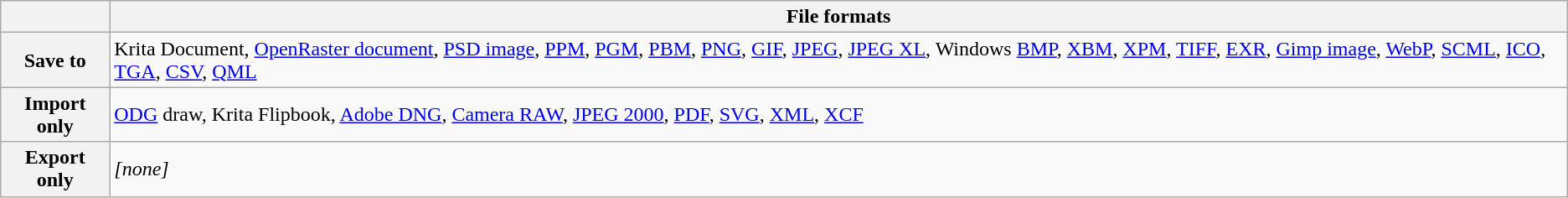<table class="wikitable" ->
<tr>
<th></th>
<th>File formats</th>
</tr>
<tr>
<th>Save to</th>
<td>Krita Document, <a href='#'>OpenRaster document</a>, <a href='#'>PSD image</a>, <a href='#'>PPM</a>, <a href='#'>PGM</a>, <a href='#'>PBM</a>, <a href='#'>PNG</a>, <a href='#'>GIF</a>, <a href='#'>JPEG</a>, <a href='#'>JPEG XL</a>, Windows <a href='#'>BMP</a>, <a href='#'>XBM</a>, <a href='#'>XPM</a>, <a href='#'>TIFF</a>, <a href='#'>EXR</a>, <a href='#'>Gimp image</a>, <a href='#'>WebP</a>, <a href='#'>SCML</a>, <a href='#'>ICO</a>, <a href='#'>TGA</a>, <a href='#'>CSV</a>, <a href='#'>QML</a></td>
</tr>
<tr>
<th>Import only</th>
<td><a href='#'>ODG</a> draw, Krita Flipbook, <a href='#'>Adobe DNG</a>, <a href='#'>Camera RAW</a>, <a href='#'>JPEG 2000</a>, <a href='#'>PDF</a>, <a href='#'>SVG</a>, <a href='#'>XML</a>, <a href='#'>XCF</a></td>
</tr>
<tr>
<th>Export only</th>
<td><em>[none]</em></td>
</tr>
</table>
